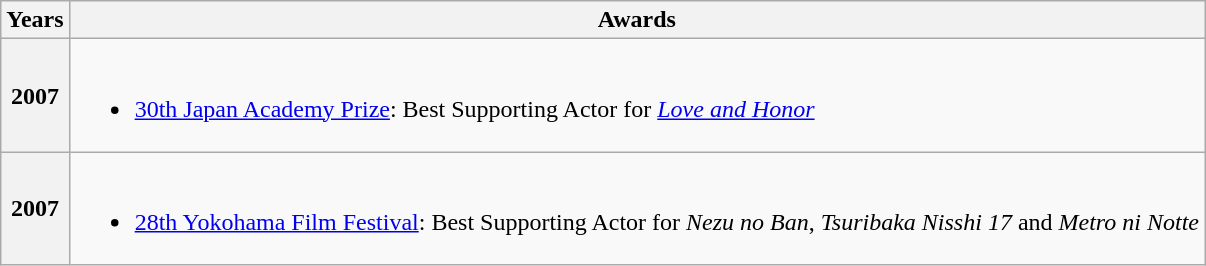<table class="wikitable">
<tr>
<th>Years</th>
<th>Awards</th>
</tr>
<tr>
<th>2007</th>
<td><br><ul><li><a href='#'>30th Japan Academy Prize</a>: Best Supporting Actor for <em><a href='#'>Love and Honor</a></em></li></ul></td>
</tr>
<tr>
<th>2007</th>
<td><br><ul><li><a href='#'>28th Yokohama Film Festival</a>: Best Supporting Actor for <em>Nezu no Ban</em>, <em>Tsuribaka Nisshi 17</em> and <em>Metro ni Notte</em></li></ul></td>
</tr>
</table>
